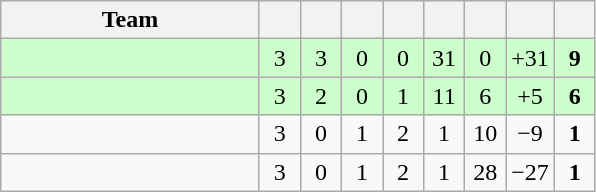<table class="wikitable" style="text-align:center;">
<tr>
<th width="165">Team</th>
<th width="20"></th>
<th width="20"></th>
<th width="20"></th>
<th width="20"></th>
<th width="20"></th>
<th width="20"></th>
<th width="20"></th>
<th width="20"></th>
</tr>
<tr bgcolor="ccffcc">
<td style="text-align:left;"></td>
<td>3</td>
<td>3</td>
<td>0</td>
<td>0</td>
<td>31</td>
<td>0</td>
<td>+31</td>
<td><strong>9</strong></td>
</tr>
<tr bgcolor="ccffcc">
<td style="text-align:left;"></td>
<td>3</td>
<td>2</td>
<td>0</td>
<td>1</td>
<td>11</td>
<td>6</td>
<td>+5</td>
<td><strong>6</strong></td>
</tr>
<tr>
<td style="text-align:left;"></td>
<td>3</td>
<td>0</td>
<td>1</td>
<td>2</td>
<td>1</td>
<td>10</td>
<td>−9</td>
<td><strong>1</strong></td>
</tr>
<tr>
<td style="text-align:left;"></td>
<td>3</td>
<td>0</td>
<td>1</td>
<td>2</td>
<td>1</td>
<td>28</td>
<td>−27</td>
<td><strong>1</strong></td>
</tr>
</table>
